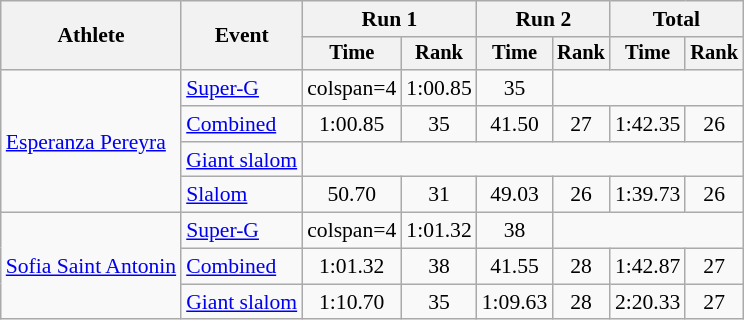<table class="wikitable" style="font-size:90%">
<tr>
<th rowspan=2>Athlete</th>
<th rowspan=2>Event</th>
<th colspan=2>Run 1</th>
<th colspan=2>Run 2</th>
<th colspan=2>Total</th>
</tr>
<tr style="font-size:95%">
<th>Time</th>
<th>Rank</th>
<th>Time</th>
<th>Rank</th>
<th>Time</th>
<th>Rank</th>
</tr>
<tr align=center>
<td align="left" rowspan="4"><a href='#'>Esperanza Pereyra</a><br></td>
<td align="left"><a href='#'>Super-G</a></td>
<td>colspan=4</td>
<td>1:00.85</td>
<td>35</td>
</tr>
<tr align=center>
<td align="left"><a href='#'>Combined</a></td>
<td>1:00.85</td>
<td>35</td>
<td>41.50</td>
<td>27</td>
<td>1:42.35</td>
<td>26</td>
</tr>
<tr align=center>
<td align="left"><a href='#'>Giant slalom</a></td>
<td colspan=6></td>
</tr>
<tr align=center>
<td align="left"><a href='#'>Slalom</a></td>
<td>50.70</td>
<td>31</td>
<td>49.03</td>
<td>26</td>
<td>1:39.73</td>
<td>26</td>
</tr>
<tr align=center>
<td align="left" rowspan="3"><a href='#'>Sofia Saint Antonin</a><br></td>
<td align="left"><a href='#'>Super-G</a></td>
<td>colspan=4</td>
<td>1:01.32</td>
<td>38</td>
</tr>
<tr align=center>
<td align="left"><a href='#'>Combined</a></td>
<td>1:01.32</td>
<td>38</td>
<td>41.55</td>
<td>28</td>
<td>1:42.87</td>
<td>27</td>
</tr>
<tr align=center>
<td align="left"><a href='#'>Giant slalom</a></td>
<td>1:10.70</td>
<td>35</td>
<td>1:09.63</td>
<td>28</td>
<td>2:20.33</td>
<td>27</td>
</tr>
</table>
